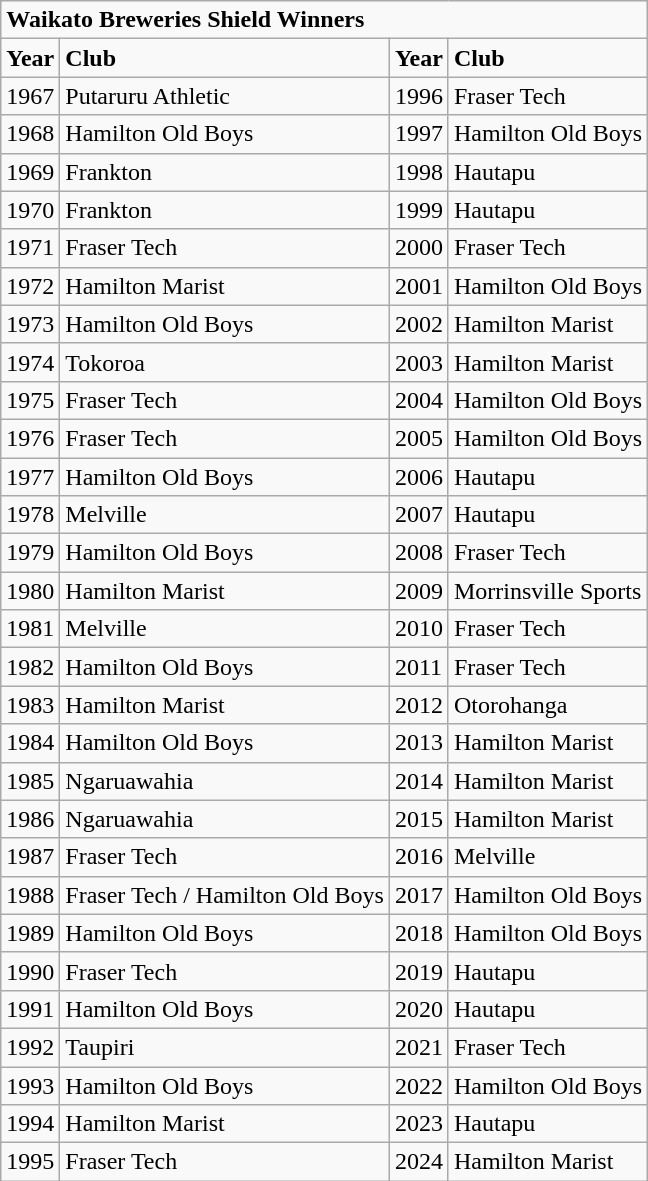<table class="wikitable">
<tr>
<td colspan="4"><strong>Waikato  Breweries Shield Winners</strong></td>
</tr>
<tr>
<td><strong>Year</strong></td>
<td><strong>Club</strong></td>
<td><strong>Year</strong></td>
<td><strong>Club</strong></td>
</tr>
<tr>
<td>1967</td>
<td>Putaruru Athletic</td>
<td>1996</td>
<td>Fraser Tech</td>
</tr>
<tr>
<td>1968</td>
<td>Hamilton Old Boys</td>
<td>1997</td>
<td>Hamilton Old Boys</td>
</tr>
<tr>
<td>1969</td>
<td>Frankton</td>
<td>1998</td>
<td>Hautapu</td>
</tr>
<tr>
<td>1970</td>
<td>Frankton</td>
<td>1999</td>
<td>Hautapu</td>
</tr>
<tr>
<td>1971</td>
<td>Fraser Tech</td>
<td>2000</td>
<td>Fraser Tech</td>
</tr>
<tr>
<td>1972</td>
<td>Hamilton Marist</td>
<td>2001</td>
<td>Hamilton Old Boys</td>
</tr>
<tr>
<td>1973</td>
<td>Hamilton Old Boys</td>
<td>2002</td>
<td>Hamilton Marist</td>
</tr>
<tr>
<td>1974</td>
<td>Tokoroa</td>
<td>2003</td>
<td>Hamilton Marist</td>
</tr>
<tr>
<td>1975</td>
<td>Fraser Tech</td>
<td>2004</td>
<td>Hamilton Old Boys</td>
</tr>
<tr>
<td>1976</td>
<td>Fraser Tech</td>
<td>2005</td>
<td>Hamilton Old Boys</td>
</tr>
<tr>
<td>1977</td>
<td>Hamilton Old Boys</td>
<td>2006</td>
<td>Hautapu</td>
</tr>
<tr>
<td>1978</td>
<td>Melville</td>
<td>2007</td>
<td>Hautapu</td>
</tr>
<tr>
<td>1979</td>
<td>Hamilton Old Boys</td>
<td>2008</td>
<td>Fraser Tech</td>
</tr>
<tr>
<td>1980</td>
<td>Hamilton Marist</td>
<td>2009</td>
<td>Morrinsville Sports</td>
</tr>
<tr>
<td>1981</td>
<td>Melville</td>
<td>2010</td>
<td>Fraser Tech</td>
</tr>
<tr>
<td>1982</td>
<td>Hamilton Old Boys</td>
<td>2011</td>
<td>Fraser Tech</td>
</tr>
<tr>
<td>1983</td>
<td>Hamilton Marist</td>
<td>2012</td>
<td>Otorohanga</td>
</tr>
<tr>
<td>1984</td>
<td>Hamilton Old Boys</td>
<td>2013</td>
<td>Hamilton Marist</td>
</tr>
<tr>
<td>1985</td>
<td>Ngaruawahia</td>
<td>2014</td>
<td>Hamilton Marist</td>
</tr>
<tr>
<td>1986</td>
<td>Ngaruawahia</td>
<td>2015</td>
<td>Hamilton Marist</td>
</tr>
<tr>
<td>1987</td>
<td>Fraser Tech</td>
<td>2016</td>
<td>Melville</td>
</tr>
<tr>
<td>1988</td>
<td>Fraser Tech / Hamilton Old Boys</td>
<td>2017</td>
<td>Hamilton Old Boys</td>
</tr>
<tr>
<td>1989</td>
<td>Hamilton Old Boys</td>
<td>2018</td>
<td>Hamilton Old Boys</td>
</tr>
<tr>
<td>1990</td>
<td>Fraser Tech</td>
<td>2019</td>
<td>Hautapu</td>
</tr>
<tr>
<td>1991</td>
<td>Hamilton Old Boys</td>
<td>2020</td>
<td>Hautapu</td>
</tr>
<tr>
<td>1992</td>
<td>Taupiri</td>
<td>2021</td>
<td>Fraser Tech</td>
</tr>
<tr>
<td>1993</td>
<td>Hamilton Old Boys</td>
<td>2022</td>
<td>Hamilton Old Boys</td>
</tr>
<tr>
<td>1994</td>
<td>Hamilton Marist</td>
<td>2023</td>
<td>Hautapu</td>
</tr>
<tr>
<td>1995</td>
<td>Fraser Tech</td>
<td>2024</td>
<td>Hamilton Marist</td>
</tr>
</table>
